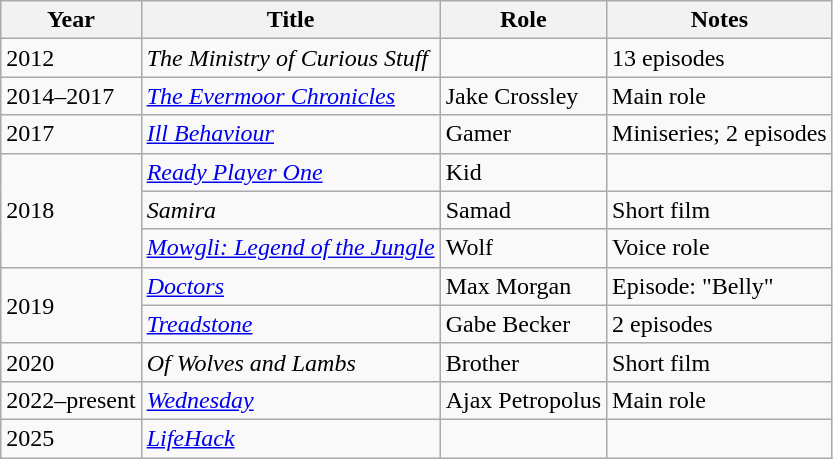<table class="wikitable sortable">
<tr>
<th>Year</th>
<th>Title</th>
<th>Role</th>
<th class="unsortable">Notes</th>
</tr>
<tr>
<td>2012</td>
<td><em>The Ministry of Curious Stuff</em></td>
<td></td>
<td>13 episodes</td>
</tr>
<tr>
<td>2014–2017</td>
<td><em><a href='#'>The Evermoor Chronicles</a></em></td>
<td>Jake Crossley</td>
<td>Main role</td>
</tr>
<tr>
<td>2017</td>
<td><em><a href='#'>Ill Behaviour</a></em></td>
<td>Gamer</td>
<td>Miniseries; 2 episodes</td>
</tr>
<tr>
<td rowspan="3">2018</td>
<td><em><a href='#'>Ready Player One</a></em></td>
<td>Kid</td>
<td></td>
</tr>
<tr>
<td><em>Samira</em></td>
<td>Samad</td>
<td>Short film</td>
</tr>
<tr>
<td><em><a href='#'>Mowgli: Legend of the Jungle</a></em></td>
<td>Wolf</td>
<td>Voice role</td>
</tr>
<tr>
<td rowspan="2">2019</td>
<td><em><a href='#'>Doctors</a></em></td>
<td>Max Morgan</td>
<td>Episode: "Belly"</td>
</tr>
<tr>
<td><em><a href='#'>Treadstone</a></em></td>
<td>Gabe Becker</td>
<td>2 episodes</td>
</tr>
<tr>
<td>2020</td>
<td><em>Of Wolves and Lambs</em></td>
<td>Brother</td>
<td>Short film</td>
</tr>
<tr>
<td>2022–present</td>
<td><em><a href='#'>Wednesday</a></em></td>
<td>Ajax Petropolus</td>
<td>Main role</td>
</tr>
<tr>
<td>2025</td>
<td><em><a href='#'>LifeHack</a></em></td>
<td></td>
<td></td>
</tr>
</table>
